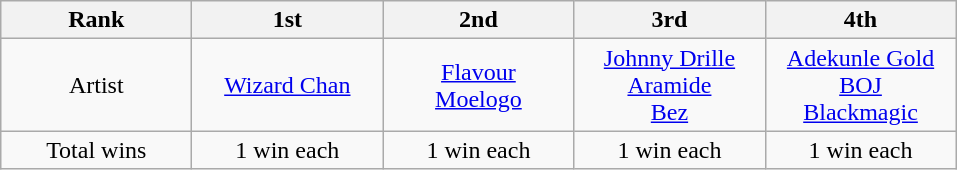<table class="wikitable">
<tr>
<th style="width:120px;">Rank</th>
<th style="width:120px;">1st</th>
<th style="width:120px;">2nd</th>
<th style="width:120px;">3rd</th>
<th style="width:120px;">4th</th>
</tr>
<tr align=center>
<td>Artist</td>
<td><a href='#'>Wizard Chan</a></td>
<td><a href='#'>Flavour</a><br><a href='#'>Moelogo</a></td>
<td><a href='#'>Johnny Drille</a><br><a href='#'>Aramide</a><br><a href='#'>Bez</a></td>
<td><a href='#'>Adekunle Gold</a><br><a href='#'>BOJ</a><br><a href='#'>Blackmagic</a></td>
</tr>
<tr align=center>
<td>Total wins</td>
<td>1 win each</td>
<td>1 win each</td>
<td>1 win each</td>
<td>1 win each</td>
</tr>
</table>
